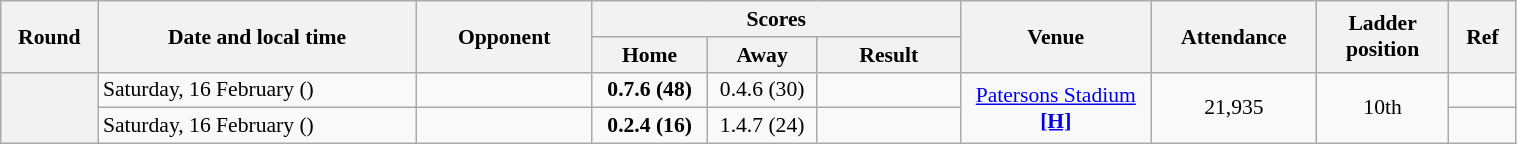<table class="wikitable plainrowheaders" style="font-size:90%; width:80%; text-align:center;">
<tr>
<th scope="col" rowspan=2 width=1%>Round</th>
<th scope="col" rowspan=2 width=8%>Date and local time</th>
<th scope="col" rowspan=2 width=3%>Opponent</th>
<th scope="col" colspan=3 width=9%>Scores</th>
<th scope="col" rowspan=2 width=4%>Venue</th>
<th scope="col" rowspan=2 width=2%>Attendance</th>
<th scope="col" rowspan=2 width=2%>Ladder<br>position</th>
<th scope="col" rowspan=2 width=1%>Ref</th>
</tr>
<tr>
<th scope="col"  width=2%>Home</th>
<th scope="col"  width=2%>Away</th>
<th scope="col"  width=3%>Result</th>
</tr>
<tr>
<th scope="row" rowspan=2></th>
<td align=left>Saturday, 16 February ()</td>
<td align=left></td>
<td><strong>0.7.6 (48)</strong></td>
<td>0.4.6 (30)</td>
<td></td>
<td rowspan=2><a href='#'>Patersons Stadium</a> <span></span><a href='#'><strong>[H]</strong></a></td>
<td rowspan=2>21,935</td>
<td rowspan=2>10th</td>
<td></td>
</tr>
<tr>
<td align=left>Saturday, 16 February ()</td>
<td align=left></td>
<td><strong>0.2.4 (16)</strong></td>
<td>1.4.7 (24)</td>
<td></td>
<td></td>
</tr>
</table>
